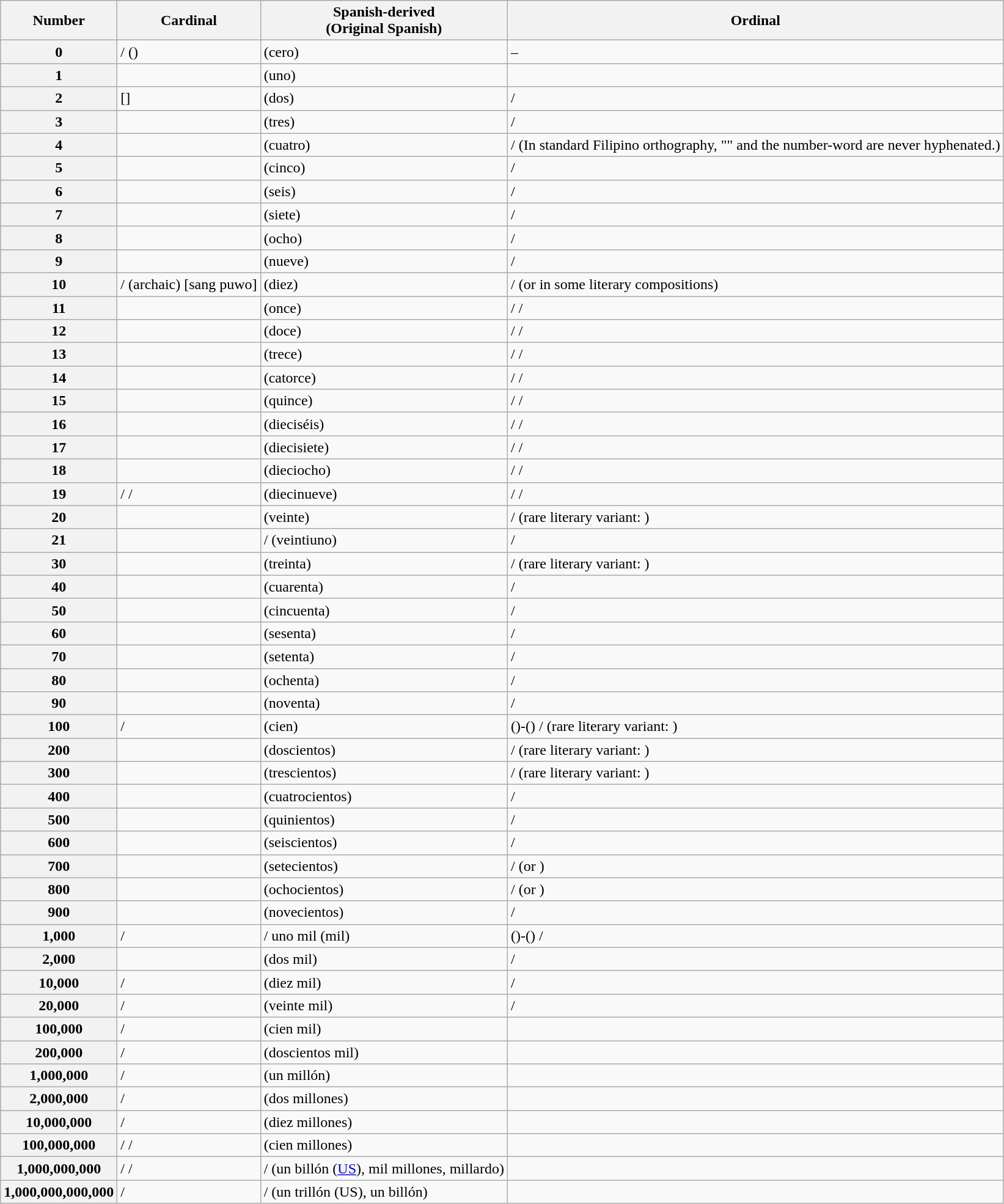<table class="wikitable plainrowheaders">
<tr>
<th scope="col">Number</th>
<th scope="col">Cardinal</th>
<th scope="col">Spanish-derived<br>(Original Spanish)</th>
<th scope="col">Ordinal</th>
</tr>
<tr>
<th scope="row">0</th>
<td> /  ()</td>
<td> (cero)</td>
<td>–</td>
</tr>
<tr>
<th scope="row">1</th>
<td></td>
<td> (uno)</td>
<td></td>
</tr>
<tr>
<th scope="row">2</th>
<td> []</td>
<td> (dos)</td>
<td> / </td>
</tr>
<tr>
<th scope="row">3</th>
<td></td>
<td> (tres)</td>
<td> / </td>
</tr>
<tr>
<th scope="row">4</th>
<td></td>
<td> (cuatro)</td>
<td> /  (In standard Filipino orthography, "" and the number-word are never hyphenated.)</td>
</tr>
<tr>
<th scope="row">5</th>
<td></td>
<td> (cinco)</td>
<td> / </td>
</tr>
<tr>
<th scope="row">6</th>
<td></td>
<td> (seis)</td>
<td> / </td>
</tr>
<tr>
<th scope="row">7</th>
<td></td>
<td> (siete)</td>
<td> / </td>
</tr>
<tr>
<th scope="row">8</th>
<td></td>
<td> (ocho)</td>
<td> / </td>
</tr>
<tr>
<th scope="row">9</th>
<td></td>
<td> (nueve)</td>
<td> / </td>
</tr>
<tr>
<th scope="row">10</th>
<td> /  (archaic) [sang puwo]</td>
<td> (diez)</td>
<td> /  (or  in some literary compositions)</td>
</tr>
<tr>
<th scope="row">11</th>
<td></td>
<td> (once)</td>
<td> /  / </td>
</tr>
<tr>
<th scope="row">12</th>
<td></td>
<td> (doce)</td>
<td> /  / </td>
</tr>
<tr>
<th scope="row">13</th>
<td></td>
<td> (trece)</td>
<td> /  / </td>
</tr>
<tr>
<th scope="row">14</th>
<td></td>
<td> (catorce)</td>
<td> /  / </td>
</tr>
<tr>
<th scope="row">15</th>
<td></td>
<td> (quince)</td>
<td> /  / </td>
</tr>
<tr>
<th scope="row">16</th>
<td></td>
<td> (dieciséis)</td>
<td> /  / </td>
</tr>
<tr>
<th scope="row">17</th>
<td></td>
<td> (diecisiete)</td>
<td> /  / </td>
</tr>
<tr>
<th scope="row">18</th>
<td></td>
<td> (dieciocho)</td>
<td> /  / </td>
</tr>
<tr>
<th scope="row">19</th>
<td> /  / </td>
<td> (diecinueve)</td>
<td> /  / </td>
</tr>
<tr>
<th scope="row">20</th>
<td></td>
<td> (veinte)</td>
<td> /  (rare literary variant: )</td>
</tr>
<tr>
<th scope="row">21</th>
<td></td>
<td> /  (veintiuno)</td>
<td> / </td>
</tr>
<tr>
<th scope="row">30</th>
<td></td>
<td> (treinta)</td>
<td> /  (rare literary variant: )</td>
</tr>
<tr>
<th scope="row">40</th>
<td></td>
<td> (cuarenta)</td>
<td> / </td>
</tr>
<tr>
<th scope="row">50</th>
<td></td>
<td> (cincuenta)</td>
<td> / </td>
</tr>
<tr>
<th scope="row">60</th>
<td></td>
<td> (sesenta)</td>
<td> / </td>
</tr>
<tr>
<th scope="row">70</th>
<td></td>
<td> (setenta)</td>
<td> / </td>
</tr>
<tr>
<th scope="row">80</th>
<td></td>
<td> (ochenta)</td>
<td> / </td>
</tr>
<tr>
<th scope="row">90</th>
<td></td>
<td> (noventa)</td>
<td> / </td>
</tr>
<tr>
<th scope="row">100</th>
<td> / </td>
<td> (cien)</td>
<td>()-() /  (rare literary variant: )</td>
</tr>
<tr>
<th scope="row">200</th>
<td></td>
<td> (doscientos)</td>
<td> /  (rare literary variant: )</td>
</tr>
<tr>
<th scope="row">300</th>
<td></td>
<td> (trescientos)</td>
<td> /  (rare literary variant: )</td>
</tr>
<tr>
<th scope="row">400</th>
<td></td>
<td> (cuatrocientos)</td>
<td> / </td>
</tr>
<tr>
<th scope="row">500</th>
<td></td>
<td> (quinientos)</td>
<td> / </td>
</tr>
<tr>
<th scope="row">600</th>
<td></td>
<td> (seiscientos)</td>
<td> / </td>
</tr>
<tr>
<th scope="row">700</th>
<td></td>
<td> (setecientos)</td>
<td> /  (or )</td>
</tr>
<tr>
<th scope="row">800</th>
<td></td>
<td> (ochocientos)</td>
<td> /  (or )</td>
</tr>
<tr>
<th scope="row">900</th>
<td></td>
<td> (novecientos)</td>
<td> / </td>
</tr>
<tr>
<th scope="row">1,000</th>
<td> / </td>
<td> / uno mil (mil)</td>
<td>()-() / </td>
</tr>
<tr>
<th scope="row">2,000</th>
<td></td>
<td> (dos mil)</td>
<td> / </td>
</tr>
<tr>
<th scope="row">10,000</th>
<td> / </td>
<td> (diez mil)</td>
<td> / </td>
</tr>
<tr>
<th scope="row">20,000</th>
<td> / </td>
<td> (veinte mil)</td>
<td> / </td>
</tr>
<tr>
<th scope="row">100,000</th>
<td> / </td>
<td> (cien mil)</td>
<td></td>
</tr>
<tr>
<th scope="row">200,000</th>
<td> / </td>
<td> (doscientos mil)</td>
<td></td>
</tr>
<tr>
<th scope="row">1,000,000</th>
<td> / </td>
<td> (un millón)</td>
<td></td>
</tr>
<tr>
<th scope="row">2,000,000</th>
<td> / </td>
<td> (dos millones)</td>
<td></td>
</tr>
<tr>
<th scope="row">10,000,000</th>
<td> / </td>
<td> (diez millones)</td>
<td></td>
</tr>
<tr>
<th scope="row">100,000,000</th>
<td> /  / </td>
<td> (cien millones)</td>
<td></td>
</tr>
<tr>
<th scope="row">1,000,000,000</th>
<td> /  / </td>
<td> /  (un billón (<a href='#'>US</a>), mil millones, millardo)</td>
<td></td>
</tr>
<tr>
<th scope="row">1,000,000,000,000</th>
<td> / </td>
<td> /  (un trillón (US), un billón)</td>
<td></td>
</tr>
</table>
